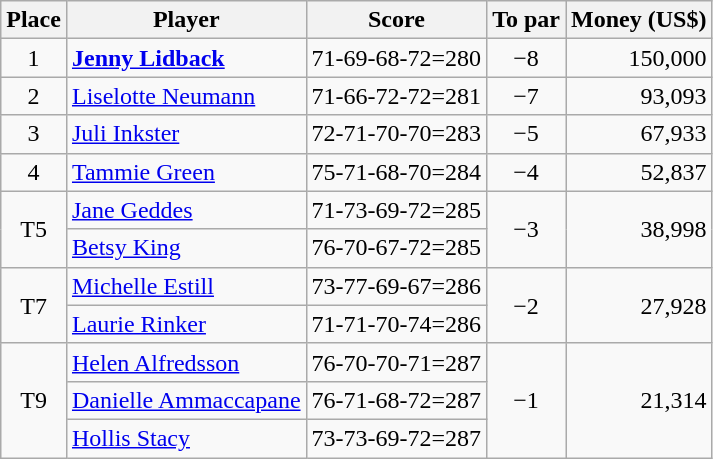<table class="wikitable">
<tr>
<th>Place</th>
<th>Player</th>
<th>Score</th>
<th>To par</th>
<th>Money (US$)</th>
</tr>
<tr>
<td align=center>1</td>
<td> <strong><a href='#'>Jenny Lidback</a></strong></td>
<td>71-69-68-72=280</td>
<td align=center>−8</td>
<td align=right>150,000</td>
</tr>
<tr>
<td align=center>2</td>
<td> <a href='#'>Liselotte Neumann</a></td>
<td>71-66-72-72=281</td>
<td align=center>−7</td>
<td align=right>93,093</td>
</tr>
<tr>
<td align=center>3</td>
<td> <a href='#'>Juli Inkster</a></td>
<td>72-71-70-70=283</td>
<td align=center>−5</td>
<td align=right>67,933</td>
</tr>
<tr>
<td align=center>4</td>
<td> <a href='#'>Tammie Green</a></td>
<td>75-71-68-70=284</td>
<td align=center>−4</td>
<td align=right>52,837</td>
</tr>
<tr>
<td rowspan="2" align=center>T5</td>
<td> <a href='#'>Jane Geddes</a></td>
<td>71-73-69-72=285</td>
<td rowspan="2" align=center>−3</td>
<td rowspan="2" align=right>38,998</td>
</tr>
<tr>
<td> <a href='#'>Betsy King</a></td>
<td>76-70-67-72=285</td>
</tr>
<tr>
<td rowspan="2" align=center>T7</td>
<td> <a href='#'>Michelle Estill</a></td>
<td>73-77-69-67=286</td>
<td rowspan="2" align=center>−2</td>
<td rowspan="2" align=right>27,928</td>
</tr>
<tr>
<td> <a href='#'>Laurie Rinker</a></td>
<td>71-71-70-74=286</td>
</tr>
<tr>
<td rowspan="3" align=center>T9</td>
<td> <a href='#'>Helen Alfredsson</a></td>
<td>76-70-70-71=287</td>
<td rowspan="3" align=center>−1</td>
<td rowspan="3" align=right>21,314</td>
</tr>
<tr>
<td> <a href='#'>Danielle Ammaccapane</a></td>
<td>76-71-68-72=287</td>
</tr>
<tr>
<td> <a href='#'>Hollis Stacy</a></td>
<td>73-73-69-72=287</td>
</tr>
</table>
